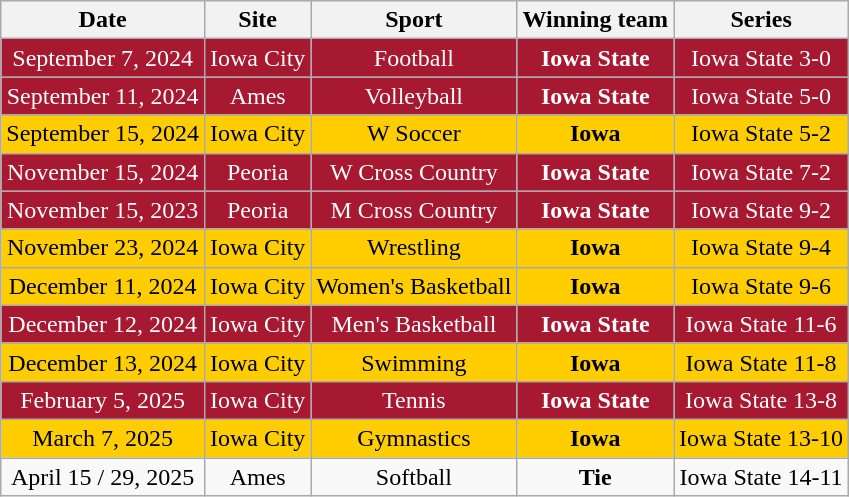<table class="wikitable">
<tr>
<th>Date</th>
<th>Site</th>
<th>Sport</th>
<th>Winning team</th>
<th>Series</th>
</tr>
<tr align=center style="background: #A71930;color:white;">
<td>September 7, 2024</td>
<td>Iowa City</td>
<td>Football</td>
<td><strong>Iowa State</strong></td>
<td>Iowa State 3-0</td>
</tr>
<tr align=center style="background: #A71930;color:white;">
<td>September 11, 2024</td>
<td>Ames</td>
<td>Volleyball</td>
<td><strong>Iowa State</strong></td>
<td>Iowa State 5-0</td>
</tr>
<tr align=center style="background: #FFCD00;color:black;">
<td>September 15, 2024</td>
<td>Iowa City</td>
<td>W Soccer</td>
<td><strong>Iowa</strong></td>
<td>Iowa State 5-2</td>
</tr>
<tr align=center style="background: #A71930;color:white;">
<td>November 15, 2024</td>
<td>Peoria</td>
<td>W Cross Country</td>
<td><strong>Iowa State</strong></td>
<td>Iowa State 7-2</td>
</tr>
<tr align=center style="background: #A71930;color:white;">
<td>November 15, 2023</td>
<td>Peoria</td>
<td>M Cross Country</td>
<td><strong>Iowa State</strong></td>
<td>Iowa State 9-2</td>
</tr>
<tr align=center style="background: #FFCD00;color:black;">
<td>November 23, 2024</td>
<td>Iowa City</td>
<td>Wrestling</td>
<td><strong>Iowa</strong></td>
<td>Iowa State 9-4</td>
</tr>
<tr align=center style="background: #FFCD00;color:black;">
<td>December 11, 2024</td>
<td>Iowa City</td>
<td>Women's Basketball</td>
<td><strong>Iowa</strong></td>
<td>Iowa State 9-6</td>
</tr>
<tr align=center style="background: #A71930;color:white;">
<td>December 12, 2024</td>
<td>Iowa City</td>
<td>Men's Basketball</td>
<td><strong>Iowa State</strong></td>
<td>Iowa State 11-6</td>
</tr>
<tr align=center style="background: #FFCD00;color:black;">
<td>December 13, 2024</td>
<td>Iowa City</td>
<td>Swimming</td>
<td><strong>Iowa</strong></td>
<td>Iowa State 11-8</td>
</tr>
<tr align=center style="background: #A71930;color:white;">
<td>February 5, 2025</td>
<td>Iowa City</td>
<td>Tennis</td>
<td><strong>Iowa State</strong></td>
<td>Iowa State 13-8</td>
</tr>
<tr align=center style="background: #FFCD00;color:black;">
<td>March 7, 2025</td>
<td>Iowa City</td>
<td>Gymnastics</td>
<td><strong>Iowa</strong></td>
<td>Iowa State 13-10</td>
</tr>
<tr align=center>
<td>April 15 / 29, 2025</td>
<td>Ames</td>
<td>Softball</td>
<td><strong>Tie</strong></td>
<td>Iowa State 14-11</td>
</tr>
</table>
